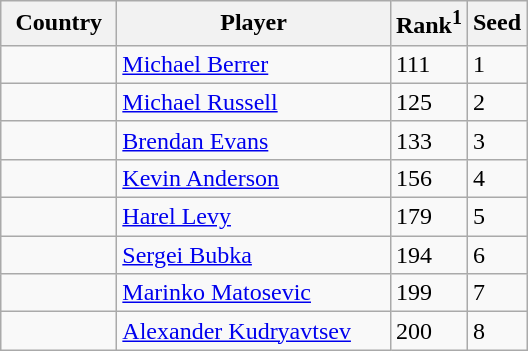<table class="sortable wikitable">
<tr>
<th style="width:70px;">Country</th>
<th style="width:175px;">Player</th>
<th>Rank<sup>1</sup></th>
<th>Seed</th>
</tr>
<tr>
<td></td>
<td><a href='#'>Michael Berrer</a></td>
<td>111</td>
<td>1</td>
</tr>
<tr>
<td></td>
<td><a href='#'>Michael Russell</a></td>
<td>125</td>
<td>2</td>
</tr>
<tr>
<td></td>
<td><a href='#'>Brendan Evans</a></td>
<td>133</td>
<td>3</td>
</tr>
<tr>
<td></td>
<td><a href='#'>Kevin Anderson</a></td>
<td>156</td>
<td>4</td>
</tr>
<tr>
<td></td>
<td><a href='#'>Harel Levy</a></td>
<td>179</td>
<td>5</td>
</tr>
<tr>
<td></td>
<td><a href='#'>Sergei Bubka</a></td>
<td>194</td>
<td>6</td>
</tr>
<tr>
<td></td>
<td><a href='#'>Marinko Matosevic</a></td>
<td>199</td>
<td>7</td>
</tr>
<tr>
<td></td>
<td><a href='#'>Alexander Kudryavtsev</a></td>
<td>200</td>
<td>8</td>
</tr>
</table>
